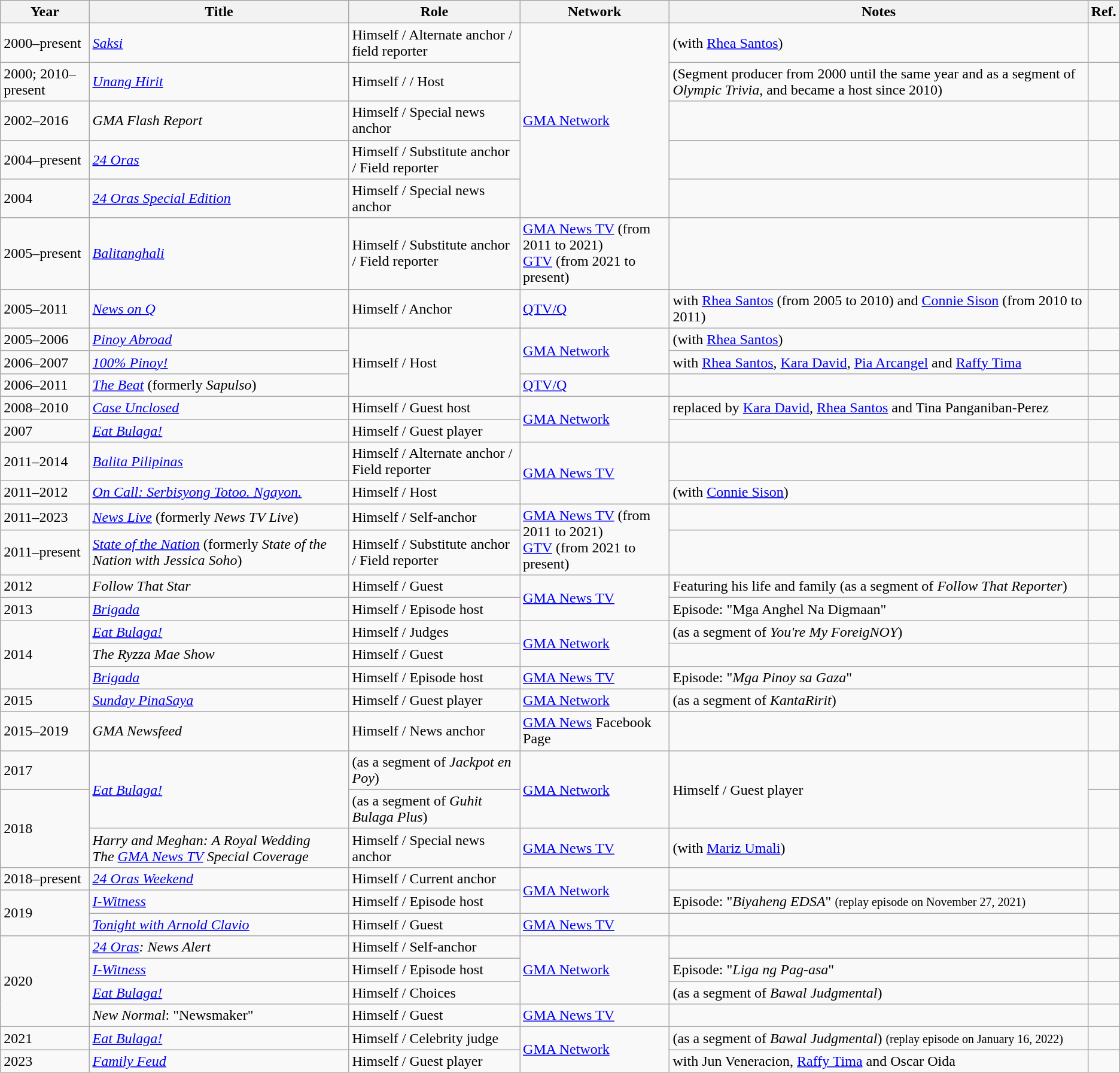<table class="wikitable sortable">
<tr>
<th>Year</th>
<th>Title</th>
<th>Role</th>
<th>Network</th>
<th>Notes</th>
<th>Ref.</th>
</tr>
<tr>
<td>2000–present</td>
<td><em><a href='#'>Saksi</a></em></td>
<td>Himself / Alternate anchor / field reporter</td>
<td rowspan="5"><a href='#'>GMA Network</a></td>
<td>(with <a href='#'>Rhea Santos</a>)</td>
<td></td>
</tr>
<tr>
<td>2000; 2010–present</td>
<td><em><a href='#'>Unang Hirit</a></em></td>
<td>Himself /  / Host</td>
<td>(Segment producer from 2000 until the same year and as a segment of <em>Olympic Trivia</em>, and became a host since 2010)</td>
<td></td>
</tr>
<tr>
<td>2002–2016</td>
<td><em>GMA Flash Report</em></td>
<td>Himself / Special news anchor</td>
<td></td>
<td></td>
</tr>
<tr>
<td>2004–present</td>
<td><em><a href='#'>24 Oras</a></em></td>
<td>Himself / Substitute anchor / Field reporter</td>
<td></td>
<td></td>
</tr>
<tr>
<td>2004</td>
<td><em><a href='#'>24 Oras Special Edition</a></em></td>
<td>Himself / Special news anchor</td>
<td></td>
<td></td>
</tr>
<tr>
<td>2005–present</td>
<td><em><a href='#'>Balitanghali</a></em></td>
<td>Himself / Substitute anchor / Field reporter</td>
<td><a href='#'>GMA News TV</a> (from 2011 to 2021)<br><a href='#'>GTV</a> (from 2021 to present)</td>
<td></td>
<td></td>
</tr>
<tr>
<td>2005–2011</td>
<td><em><a href='#'>News on Q</a></em></td>
<td>Himself / Anchor</td>
<td><a href='#'>QTV/Q</a></td>
<td>with <a href='#'>Rhea Santos</a> (from 2005 to 2010) and <a href='#'>Connie Sison</a> (from 2010 to 2011)</td>
<td></td>
</tr>
<tr>
<td>2005–2006</td>
<td><em><a href='#'>Pinoy Abroad</a></em></td>
<td rowspan="3">Himself / Host</td>
<td rowspan="2"><a href='#'>GMA Network</a></td>
<td>(with <a href='#'>Rhea Santos</a>)</td>
<td></td>
</tr>
<tr>
<td>2006–2007</td>
<td><em><a href='#'>100% Pinoy!</a></em></td>
<td>with <a href='#'>Rhea Santos</a>, <a href='#'>Kara David</a>, <a href='#'>Pia Arcangel</a> and <a href='#'>Raffy Tima</a></td>
<td></td>
</tr>
<tr>
<td>2006–2011</td>
<td><em><a href='#'>The Beat</a></em> (formerly <em>Sapulso</em>)</td>
<td><a href='#'>QTV/Q</a></td>
<td></td>
<td></td>
</tr>
<tr>
<td>2008–2010</td>
<td><em><a href='#'>Case Unclosed</a></em></td>
<td>Himself / Guest host</td>
<td rowspan="2"><a href='#'>GMA Network</a></td>
<td>replaced by <a href='#'>Kara David</a>, <a href='#'>Rhea Santos</a> and Tina Panganiban-Perez</td>
<td></td>
</tr>
<tr>
<td>2007</td>
<td><em><a href='#'>Eat Bulaga!</a></em></td>
<td>Himself / Guest player</td>
<td></td>
<td></td>
</tr>
<tr>
<td>2011–2014</td>
<td><em><a href='#'>Balita Pilipinas</a></em></td>
<td>Himself / Alternate anchor / Field reporter</td>
<td rowspan="2"><a href='#'>GMA News TV</a></td>
<td></td>
<td></td>
</tr>
<tr>
<td>2011–2012</td>
<td><em><a href='#'>On Call: Serbisyong Totoo. Ngayon.</a></em></td>
<td>Himself / Host</td>
<td>(with <a href='#'>Connie Sison</a>)</td>
<td></td>
</tr>
<tr>
<td>2011–2023</td>
<td><em><a href='#'>News Live</a></em> (formerly <em>News TV Live</em>)</td>
<td>Himself / Self-anchor</td>
<td rowspan="2"><a href='#'>GMA News TV</a> (from 2011 to 2021)<br><a href='#'>GTV</a> (from 2021 to present)</td>
<td></td>
<td></td>
</tr>
<tr>
<td>2011–present</td>
<td><em><a href='#'>State of the Nation</a></em> (formerly <em>State of the Nation with Jessica Soho</em>)</td>
<td>Himself / Substitute anchor / Field reporter</td>
<td></td>
<td></td>
</tr>
<tr>
<td>2012</td>
<td><em>Follow That Star</em></td>
<td>Himself / Guest</td>
<td rowspan="2"><a href='#'>GMA News TV</a></td>
<td>Featuring his life and family (as a segment of <em>Follow That Reporter</em>)</td>
<td></td>
</tr>
<tr>
<td>2013</td>
<td><em><a href='#'>Brigada</a></em></td>
<td>Himself / Episode host</td>
<td>Episode: "Mga Anghel Na Digmaan"</td>
<td></td>
</tr>
<tr>
<td rowspan="3">2014</td>
<td><em><a href='#'>Eat Bulaga!</a></em></td>
<td>Himself / Judges</td>
<td rowspan="2"><a href='#'>GMA Network</a></td>
<td>(as a segment of <em>You're My ForeigNOY</em>)</td>
<td></td>
</tr>
<tr>
<td><em>The Ryzza Mae Show</em></td>
<td>Himself / Guest</td>
<td></td>
<td></td>
</tr>
<tr>
<td><em><a href='#'>Brigada</a></em></td>
<td>Himself / Episode host</td>
<td><a href='#'>GMA News TV</a></td>
<td>Episode: "<em>Mga Pinoy sa Gaza</em>"</td>
<td></td>
</tr>
<tr>
<td>2015</td>
<td><em><a href='#'>Sunday PinaSaya</a></em></td>
<td>Himself / Guest player</td>
<td><a href='#'>GMA Network</a></td>
<td>(as a segment of <em>KantaRirit</em>)</td>
<td></td>
</tr>
<tr>
<td>2015–2019</td>
<td><em>GMA Newsfeed</em></td>
<td>Himself / News anchor</td>
<td><a href='#'>GMA News</a> Facebook Page</td>
<td></td>
<td></td>
</tr>
<tr>
<td>2017</td>
<td rowspan="2"><em><a href='#'>Eat Bulaga!</a></em></td>
<td>(as a segment of <em>Jackpot en Poy</em>)</td>
<td rowspan="2"><a href='#'>GMA Network</a></td>
<td rowspan="2">Himself / Guest player</td>
<td></td>
</tr>
<tr>
<td rowspan="2">2018</td>
<td>(as a segment of <em>Guhit Bulaga Plus</em>)</td>
<td></td>
</tr>
<tr>
<td><em>Harry and Meghan: A Royal Wedding <br> The <a href='#'>GMA News TV</a> Special Coverage</em></td>
<td>Himself / Special news anchor</td>
<td><a href='#'>GMA News TV</a></td>
<td>(with <a href='#'>Mariz Umali</a>)</td>
<td></td>
</tr>
<tr>
<td>2018–present</td>
<td><em><a href='#'>24 Oras Weekend</a></em></td>
<td>Himself / Current anchor</td>
<td rowspan="2"><a href='#'>GMA Network</a></td>
<td></td>
<td></td>
</tr>
<tr>
<td rowspan="2">2019</td>
<td><em><a href='#'>I-Witness</a></em></td>
<td>Himself / Episode host</td>
<td>Episode: "<em>Biyaheng EDSA</em>" <small>(replay episode on November 27, 2021)</small></td>
<td></td>
</tr>
<tr>
<td><em><a href='#'>Tonight with Arnold Clavio</a></em></td>
<td>Himself / Guest</td>
<td><a href='#'>GMA News TV</a></td>
<td></td>
<td></td>
</tr>
<tr>
<td rowspan="4">2020</td>
<td><em><a href='#'>24 Oras</a>: News Alert</em></td>
<td>Himself / Self-anchor</td>
<td rowspan="3"><a href='#'>GMA Network</a></td>
<td></td>
<td></td>
</tr>
<tr>
<td><em><a href='#'>I-Witness</a></em></td>
<td>Himself / Episode host</td>
<td>Episode: "<em>Liga ng Pag-asa</em>"</td>
<td></td>
</tr>
<tr>
<td><em><a href='#'>Eat Bulaga!</a></em></td>
<td>Himself / Choices</td>
<td>(as a segment of <em>Bawal Judgmental</em>)</td>
<td></td>
</tr>
<tr>
<td><em>New Normal</em>: "Newsmaker"</td>
<td>Himself / Guest</td>
<td><a href='#'>GMA News TV</a></td>
<td></td>
<td></td>
</tr>
<tr>
<td>2021</td>
<td><em><a href='#'>Eat Bulaga!</a></em></td>
<td>Himself / Celebrity judge</td>
<td rowspan="2"><a href='#'>GMA Network</a></td>
<td>(as a segment of <em>Bawal Judgmental</em>) <small>(replay episode on January 16, 2022)</small></td>
<td></td>
</tr>
<tr>
<td>2023</td>
<td><em><a href='#'>Family Feud</a></em></td>
<td>Himself / Guest player</td>
<td>with Jun Veneracion, <a href='#'>Raffy Tima</a> and Oscar Oida</td>
<td></td>
</tr>
</table>
